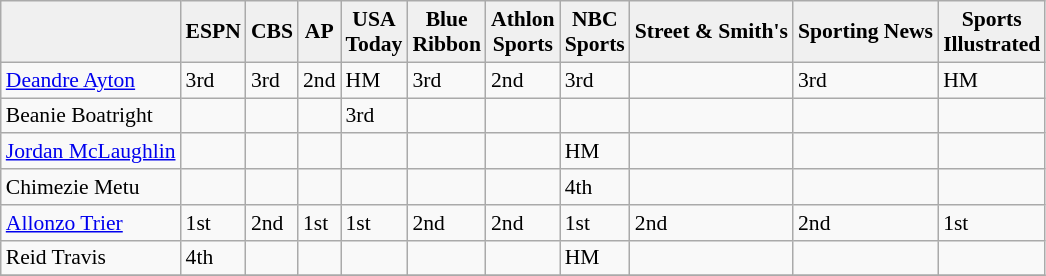<table class="wikitable" style="white-space:nowrap; font-size:90%;">
<tr>
<td align="center" style="background:#f0f0f0;"><strong> </strong></td>
<td align="center" style="background:#f0f0f0;"><strong>ESPN</strong></td>
<td align="center" style="background:#f0f0f0;"><strong>CBS</strong></td>
<td align="center" style="background:#f0f0f0;"><strong>AP</strong></td>
<td align="center" style="background:#f0f0f0;"><strong>USA<br>Today </strong></td>
<td align="center" style="background:#f0f0f0;"><strong>Blue<br>Ribbon</strong></td>
<td align="center" style="background:#f0f0f0;"><strong>Athlon<br>Sports</strong></td>
<td align="center" style="background:#f0f0f0;"><strong>NBC<br>Sports</strong> </td>
<td align="center" style="background:#f0f0f0;"><strong>Street & Smith's</strong>  </td>
<td align="center" style="background:#f0f0f0;"><strong>Sporting News</strong>  </td>
<td align="center" style="background:#f0f0f0;"><strong>Sports<br>Illustrated</strong></td>
</tr>
<tr>
<td><a href='#'>Deandre Ayton</a></td>
<td>3rd</td>
<td>3rd</td>
<td>2nd</td>
<td>HM</td>
<td>3rd</td>
<td>2nd</td>
<td>3rd</td>
<td></td>
<td>3rd</td>
<td>HM</td>
</tr>
<tr>
<td>Beanie Boatright</td>
<td></td>
<td></td>
<td></td>
<td>3rd</td>
<td></td>
<td></td>
<td></td>
<td></td>
<td></td>
<td></td>
</tr>
<tr>
<td><a href='#'>Jordan McLaughlin</a></td>
<td></td>
<td></td>
<td></td>
<td></td>
<td></td>
<td></td>
<td>HM</td>
<td></td>
<td></td>
<td></td>
</tr>
<tr>
<td>Chimezie Metu</td>
<td></td>
<td></td>
<td></td>
<td></td>
<td></td>
<td></td>
<td>4th</td>
<td></td>
<td></td>
<td></td>
</tr>
<tr>
<td><a href='#'>Allonzo Trier</a></td>
<td>1st</td>
<td>2nd</td>
<td>1st</td>
<td>1st</td>
<td>2nd</td>
<td>2nd</td>
<td>1st</td>
<td>2nd</td>
<td>2nd</td>
<td>1st</td>
</tr>
<tr>
<td>Reid Travis</td>
<td>4th</td>
<td></td>
<td></td>
<td></td>
<td></td>
<td></td>
<td>HM</td>
<td></td>
<td></td>
<td></td>
</tr>
<tr>
</tr>
</table>
